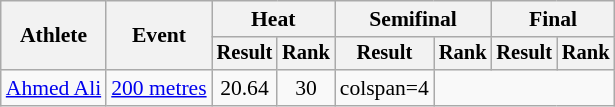<table class="wikitable" style="font-size:90%">
<tr>
<th rowspan="2">Athlete</th>
<th rowspan="2">Event</th>
<th colspan="2">Heat</th>
<th colspan="2">Semifinal</th>
<th colspan="2">Final</th>
</tr>
<tr style="font-size:95%">
<th>Result</th>
<th>Rank</th>
<th>Result</th>
<th>Rank</th>
<th>Result</th>
<th>Rank</th>
</tr>
<tr style=text-align:center>
<td style=text-align:left><a href='#'>Ahmed Ali</a></td>
<td style=text-align:left><a href='#'>200 metres</a></td>
<td>20.64</td>
<td>30</td>
<td>colspan=4 </td>
</tr>
</table>
